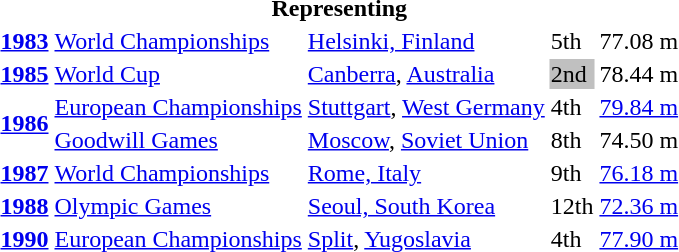<table>
<tr>
<th colspan="5">Representing </th>
</tr>
<tr>
<td><strong><a href='#'>1983</a></strong></td>
<td><a href='#'>World Championships</a></td>
<td><a href='#'>Helsinki, Finland</a></td>
<td>5th</td>
<td>77.08 m</td>
</tr>
<tr>
<td><strong><a href='#'>1985</a></strong></td>
<td><a href='#'>World Cup</a></td>
<td><a href='#'>Canberra</a>, <a href='#'>Australia</a></td>
<td bgcolor="silver">2nd</td>
<td>78.44 m </td>
</tr>
<tr>
<td rowspan=2><strong><a href='#'>1986</a></strong></td>
<td><a href='#'>European Championships</a></td>
<td><a href='#'>Stuttgart</a>, <a href='#'>West Germany</a></td>
<td>4th</td>
<td><a href='#'>79.84 m</a></td>
</tr>
<tr>
<td><a href='#'>Goodwill Games</a></td>
<td><a href='#'>Moscow</a>, <a href='#'>Soviet Union</a></td>
<td>8th</td>
<td>74.50 m</td>
</tr>
<tr>
<td><strong><a href='#'>1987</a></strong></td>
<td><a href='#'>World Championships</a></td>
<td><a href='#'>Rome, Italy</a></td>
<td>9th</td>
<td><a href='#'>76.18 m</a></td>
</tr>
<tr>
<td><strong><a href='#'>1988</a></strong></td>
<td><a href='#'>Olympic Games</a></td>
<td><a href='#'>Seoul, South Korea</a></td>
<td>12th</td>
<td><a href='#'>72.36 m</a></td>
</tr>
<tr>
<td><strong><a href='#'>1990</a></strong></td>
<td><a href='#'>European Championships</a></td>
<td><a href='#'>Split</a>, <a href='#'>Yugoslavia</a></td>
<td>4th</td>
<td><a href='#'>77.90 m</a></td>
</tr>
</table>
